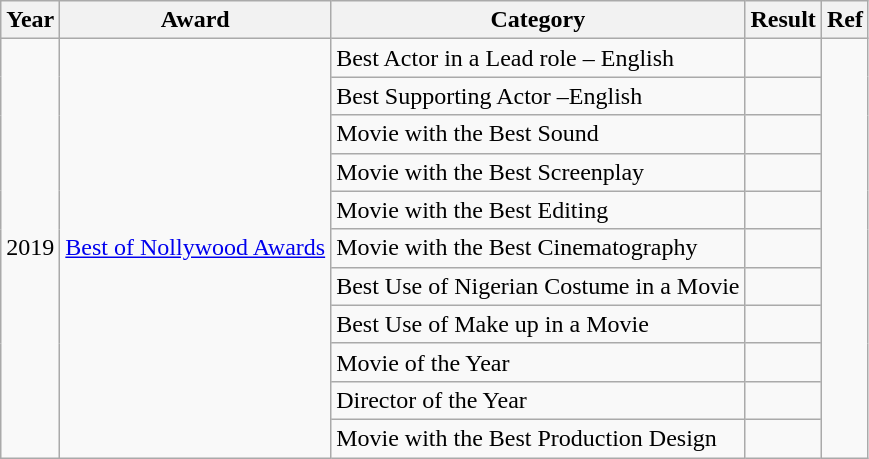<table class="wikitable">
<tr>
<th>Year</th>
<th>Award</th>
<th>Category</th>
<th>Result</th>
<th>Ref</th>
</tr>
<tr>
<td rowspan="11">2019</td>
<td rowspan="11"><a href='#'>Best of Nollywood Awards</a></td>
<td>Best Actor in a Lead role – English</td>
<td></td>
<td rowspan="11"></td>
</tr>
<tr>
<td>Best Supporting Actor –English</td>
<td></td>
</tr>
<tr>
<td>Movie with the Best Sound</td>
<td></td>
</tr>
<tr>
<td>Movie with the Best Screenplay</td>
<td></td>
</tr>
<tr>
<td>Movie with the Best Editing</td>
<td></td>
</tr>
<tr>
<td>Movie with the Best Cinematography</td>
<td></td>
</tr>
<tr>
<td>Best Use of Nigerian Costume in a Movie</td>
<td></td>
</tr>
<tr>
<td>Best Use of Make up in a Movie</td>
<td></td>
</tr>
<tr>
<td>Movie of the Year</td>
<td></td>
</tr>
<tr>
<td>Director of the Year</td>
<td></td>
</tr>
<tr>
<td>Movie with the Best Production Design</td>
<td></td>
</tr>
</table>
